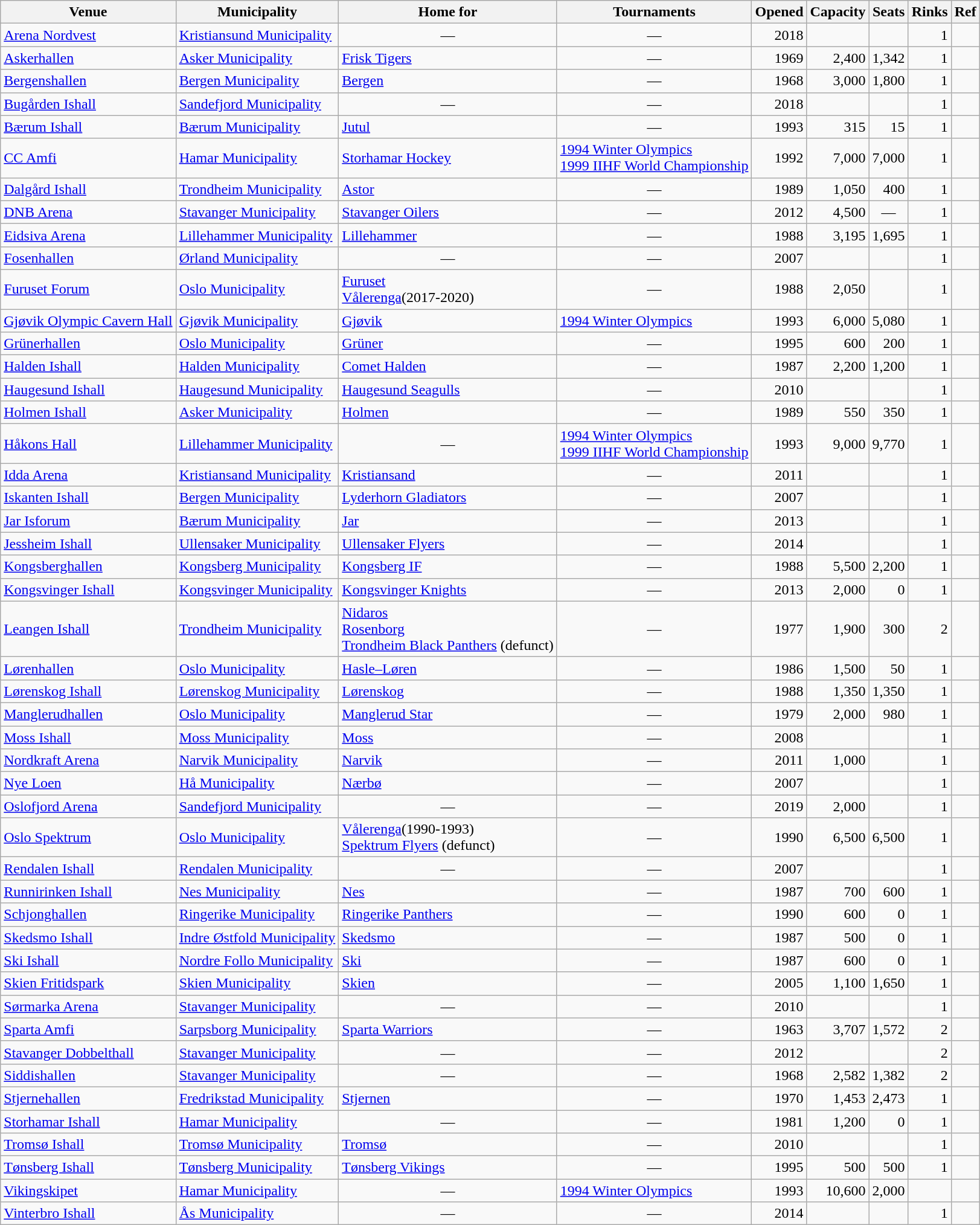<table class="wikitable sortable">
<tr>
<th>Venue</th>
<th>Municipality</th>
<th>Home for</th>
<th>Tournaments</th>
<th>Opened</th>
<th>Capacity</th>
<th>Seats</th>
<th>Rinks</th>
<th>Ref</th>
</tr>
<tr>
<td><a href='#'>Arena Nordvest</a></td>
<td><a href='#'>Kristiansund Municipality</a></td>
<td align=center>—</td>
<td align=center>—</td>
<td align=right>2018</td>
<td align=right></td>
<td align=right></td>
<td align=right>1</td>
<td align=center></td>
</tr>
<tr>
<td><a href='#'>Askerhallen</a></td>
<td><a href='#'>Asker Municipality</a></td>
<td><a href='#'>Frisk Tigers</a></td>
<td align=center>—</td>
<td align=right>1969</td>
<td align=right>2,400</td>
<td align=right>1,342</td>
<td align=right>1</td>
<td align=center></td>
</tr>
<tr>
<td><a href='#'>Bergenshallen</a></td>
<td><a href='#'>Bergen Municipality</a></td>
<td><a href='#'>Bergen</a></td>
<td align=center>—</td>
<td align=right>1968</td>
<td align=right>3,000</td>
<td align=right>1,800</td>
<td align=right>1</td>
<td align=center></td>
</tr>
<tr>
<td><a href='#'>Bugården Ishall</a></td>
<td><a href='#'>Sandefjord Municipality</a></td>
<td align=center>—</td>
<td align=center>—</td>
<td align=right>2018</td>
<td align=right></td>
<td align=right></td>
<td align=right>1</td>
<td align=center></td>
</tr>
<tr>
<td><a href='#'>Bærum Ishall</a></td>
<td><a href='#'>Bærum Municipality</a></td>
<td><a href='#'>Jutul</a></td>
<td align=center>—</td>
<td align=right>1993</td>
<td align=right>315</td>
<td align=right>15</td>
<td align=right>1</td>
<td align=center></td>
</tr>
<tr>
<td><a href='#'>CC Amfi</a></td>
<td><a href='#'>Hamar Municipality</a></td>
<td><a href='#'>Storhamar Hockey</a></td>
<td><a href='#'>1994 Winter Olympics</a><br><a href='#'>1999 IIHF World Championship</a></td>
<td align=right>1992</td>
<td align=right>7,000</td>
<td align=right>7,000</td>
<td align=right>1</td>
<td align=center></td>
</tr>
<tr>
<td><a href='#'>Dalgård Ishall</a></td>
<td><a href='#'>Trondheim Municipality</a></td>
<td><a href='#'>Astor</a></td>
<td align=center>—</td>
<td align=right>1989</td>
<td align=right>1,050</td>
<td align=right>400</td>
<td align=right>1</td>
<td align=center></td>
</tr>
<tr>
<td><a href='#'>DNB Arena</a></td>
<td><a href='#'>Stavanger Municipality</a></td>
<td><a href='#'>Stavanger Oilers</a></td>
<td align=center>—</td>
<td align=right>2012</td>
<td align=right>4,500</td>
<td align=center>—</td>
<td align=right>1</td>
<td align=center></td>
</tr>
<tr>
<td><a href='#'>Eidsiva Arena</a></td>
<td><a href='#'>Lillehammer Municipality</a></td>
<td><a href='#'>Lillehammer</a></td>
<td align=center>—</td>
<td align=right>1988</td>
<td align=right>3,195</td>
<td align=right>1,695</td>
<td align=right>1</td>
<td align=center></td>
</tr>
<tr>
<td><a href='#'>Fosenhallen</a></td>
<td><a href='#'>Ørland Municipality</a></td>
<td align=center>—</td>
<td align=center>—</td>
<td align=right>2007</td>
<td align=right></td>
<td align=right></td>
<td align=right>1</td>
<td align=center></td>
</tr>
<tr>
<td><a href='#'>Furuset Forum</a></td>
<td><a href='#'>Oslo Municipality</a></td>
<td><a href='#'>Furuset</a><br><a href='#'>Vålerenga</a>(2017-2020)</td>
<td align=center>—</td>
<td align=right>1988</td>
<td align=right>2,050</td>
<td></td>
<td align=right>1</td>
<td align=center></td>
</tr>
<tr>
<td><a href='#'>Gjøvik Olympic Cavern Hall</a></td>
<td><a href='#'>Gjøvik Municipality</a></td>
<td><a href='#'>Gjøvik</a></td>
<td><a href='#'>1994 Winter Olympics</a></td>
<td align=right>1993</td>
<td align=right>6,000</td>
<td align=right>5,080</td>
<td align=right>1</td>
<td align=center></td>
</tr>
<tr>
<td><a href='#'>Grünerhallen</a></td>
<td><a href='#'>Oslo Municipality</a></td>
<td><a href='#'>Grüner</a></td>
<td align=center>—</td>
<td align=right>1995</td>
<td align=right>600</td>
<td align=right>200</td>
<td align=right>1</td>
<td align=center></td>
</tr>
<tr>
<td><a href='#'>Halden Ishall</a></td>
<td><a href='#'>Halden Municipality</a></td>
<td><a href='#'>Comet Halden</a></td>
<td align=center>—</td>
<td align=right>1987</td>
<td align=right>2,200</td>
<td align=right>1,200</td>
<td align=right>1</td>
<td align=center></td>
</tr>
<tr>
<td><a href='#'>Haugesund Ishall</a></td>
<td><a href='#'>Haugesund Municipality</a></td>
<td><a href='#'>Haugesund Seagulls</a></td>
<td align=center>—</td>
<td align=right>2010</td>
<td align=right></td>
<td align=right></td>
<td align=right>1</td>
<td align=center></td>
</tr>
<tr>
<td><a href='#'>Holmen Ishall</a></td>
<td><a href='#'>Asker Municipality</a></td>
<td><a href='#'>Holmen</a></td>
<td align=center>—</td>
<td align=right>1989</td>
<td align=right>550</td>
<td align=right>350</td>
<td align=right>1</td>
<td align=center></td>
</tr>
<tr>
<td><a href='#'>Håkons Hall</a></td>
<td><a href='#'>Lillehammer Municipality</a></td>
<td align=center>—</td>
<td><a href='#'>1994 Winter Olympics</a><br><a href='#'>1999 IIHF World Championship</a></td>
<td align=right>1993</td>
<td align=right>9,000</td>
<td align=right>9,770</td>
<td align=right>1</td>
<td align=center></td>
</tr>
<tr>
<td><a href='#'>Idda Arena</a></td>
<td><a href='#'>Kristiansand Municipality</a></td>
<td><a href='#'>Kristiansand</a></td>
<td align=center>—</td>
<td align=right>2011</td>
<td align=right></td>
<td align=right></td>
<td align=right>1</td>
<td align=center></td>
</tr>
<tr>
<td><a href='#'>Iskanten Ishall</a></td>
<td><a href='#'>Bergen Municipality</a></td>
<td><a href='#'>Lyderhorn Gladiators</a></td>
<td align=center>—</td>
<td align=right>2007</td>
<td align=right></td>
<td align=right></td>
<td align=right>1</td>
<td align=center></td>
</tr>
<tr>
<td><a href='#'>Jar Isforum</a></td>
<td><a href='#'>Bærum Municipality</a></td>
<td><a href='#'>Jar</a></td>
<td align=center>—</td>
<td align=right>2013</td>
<td align=right></td>
<td align=right></td>
<td align=right>1</td>
<td align=center></td>
</tr>
<tr>
<td><a href='#'>Jessheim Ishall</a></td>
<td><a href='#'>Ullensaker Municipality</a></td>
<td><a href='#'>Ullensaker Flyers</a></td>
<td align=center>—</td>
<td align=right>2014</td>
<td align=right></td>
<td align=right></td>
<td align=right>1</td>
<td align=center></td>
</tr>
<tr>
<td><a href='#'>Kongsberghallen</a></td>
<td><a href='#'>Kongsberg Municipality</a></td>
<td><a href='#'>Kongsberg IF</a></td>
<td align=center>—</td>
<td align=right>1988</td>
<td align=right>5,500</td>
<td align=right>2,200</td>
<td align=right>1</td>
<td align=center></td>
</tr>
<tr>
<td><a href='#'>Kongsvinger Ishall</a></td>
<td><a href='#'>Kongsvinger Municipality</a></td>
<td><a href='#'>Kongsvinger Knights</a></td>
<td align=center>—</td>
<td align=right>2013</td>
<td align=right>2,000</td>
<td align=right>0</td>
<td align=right>1</td>
<td align=center></td>
</tr>
<tr>
<td><a href='#'>Leangen Ishall</a></td>
<td><a href='#'>Trondheim Municipality</a></td>
<td><a href='#'>Nidaros</a><br><a href='#'>Rosenborg</a><br><a href='#'>Trondheim Black Panthers</a> (defunct)</td>
<td align=center>—</td>
<td align=right>1977</td>
<td align=right>1,900</td>
<td align=right>300</td>
<td align=right>2</td>
<td align=center></td>
</tr>
<tr>
<td><a href='#'>Lørenhallen</a></td>
<td><a href='#'>Oslo Municipality</a></td>
<td><a href='#'>Hasle–Løren</a></td>
<td align=center>—</td>
<td align=right>1986</td>
<td align=right>1,500</td>
<td align=right>50</td>
<td align=right>1</td>
<td align=center></td>
</tr>
<tr>
<td><a href='#'>Lørenskog Ishall</a></td>
<td><a href='#'>Lørenskog Municipality</a></td>
<td><a href='#'>Lørenskog</a></td>
<td align=center>—</td>
<td align=right>1988</td>
<td align=right>1,350</td>
<td align=right>1,350</td>
<td align=right>1</td>
<td align=center></td>
</tr>
<tr>
<td><a href='#'>Manglerudhallen</a></td>
<td><a href='#'>Oslo Municipality</a></td>
<td><a href='#'>Manglerud Star</a></td>
<td align=center>—</td>
<td align=right>1979</td>
<td align=right>2,000</td>
<td align=right>980</td>
<td align=right>1</td>
<td align=center></td>
</tr>
<tr>
<td><a href='#'>Moss Ishall</a></td>
<td><a href='#'>Moss Municipality</a></td>
<td><a href='#'>Moss</a></td>
<td align=center>—</td>
<td align=right>2008</td>
<td align=right></td>
<td align=right></td>
<td align=right>1</td>
<td align=center></td>
</tr>
<tr>
<td><a href='#'>Nordkraft Arena</a></td>
<td><a href='#'>Narvik Municipality</a></td>
<td><a href='#'>Narvik</a></td>
<td align=center>—</td>
<td align=right>2011</td>
<td align=right>1,000</td>
<td align=right></td>
<td align=right>1</td>
<td align=center></td>
</tr>
<tr>
<td><a href='#'>Nye Loen</a></td>
<td><a href='#'>Hå Municipality</a></td>
<td><a href='#'>Nærbø</a></td>
<td align=center>—</td>
<td align=right>2007</td>
<td align=right></td>
<td align=right></td>
<td align=right>1</td>
<td align=center></td>
</tr>
<tr>
<td><a href='#'>Oslofjord Arena</a></td>
<td><a href='#'>Sandefjord Municipality</a></td>
<td align=center>—</td>
<td align=center>—</td>
<td align=right>2019</td>
<td align=right>2,000</td>
<td align=right></td>
<td align=right>1</td>
<td align=center> </td>
</tr>
<tr>
<td><a href='#'>Oslo Spektrum</a></td>
<td><a href='#'>Oslo Municipality</a></td>
<td><a href='#'>Vålerenga</a>(1990-1993)<br><a href='#'>Spektrum Flyers</a> (defunct)</td>
<td align=center>—</td>
<td align=right>1990</td>
<td align=right>6,500</td>
<td align=right>6,500</td>
<td align=right>1</td>
<td align=center></td>
</tr>
<tr>
<td><a href='#'>Rendalen Ishall</a></td>
<td><a href='#'>Rendalen Municipality</a></td>
<td align=center>—</td>
<td align=center>—</td>
<td align=right>2007</td>
<td align=right></td>
<td align=right></td>
<td align=right>1</td>
<td align=center></td>
</tr>
<tr>
<td><a href='#'>Runnirinken Ishall</a></td>
<td><a href='#'>Nes Municipality</a></td>
<td><a href='#'>Nes</a></td>
<td align=center>—</td>
<td align=right>1987</td>
<td align=right>700</td>
<td align=right>600</td>
<td align=right>1</td>
<td align=center></td>
</tr>
<tr>
<td><a href='#'>Schjonghallen</a></td>
<td><a href='#'>Ringerike Municipality</a></td>
<td><a href='#'>Ringerike Panthers</a></td>
<td align=center>—</td>
<td align=right>1990</td>
<td align=right>600</td>
<td align=right>0</td>
<td align=right>1</td>
<td align=center></td>
</tr>
<tr>
<td><a href='#'>Skedsmo Ishall</a></td>
<td><a href='#'>Indre Østfold Municipality</a></td>
<td><a href='#'>Skedsmo</a></td>
<td align=center>—</td>
<td align=right>1987</td>
<td align=right>500</td>
<td align=right>0</td>
<td align=right>1</td>
<td align=center></td>
</tr>
<tr>
<td><a href='#'>Ski Ishall</a></td>
<td><a href='#'>Nordre Follo Municipality</a></td>
<td><a href='#'>Ski</a></td>
<td align=center>—</td>
<td align=right>1987</td>
<td align=right>600</td>
<td align=right>0</td>
<td align=right>1</td>
<td align=center></td>
</tr>
<tr>
<td><a href='#'>Skien Fritidspark</a></td>
<td><a href='#'>Skien Municipality</a></td>
<td><a href='#'>Skien</a></td>
<td align=center>—</td>
<td align=right>2005</td>
<td align=right>1,100</td>
<td align=right>1,650</td>
<td align=right>1</td>
<td align=center></td>
</tr>
<tr>
<td><a href='#'>Sørmarka Arena</a></td>
<td><a href='#'>Stavanger Municipality</a></td>
<td align=center>—</td>
<td align=center>—</td>
<td align=right>2010</td>
<td align=right></td>
<td align=right></td>
<td align=right>1</td>
<td></td>
</tr>
<tr>
<td><a href='#'>Sparta Amfi</a></td>
<td><a href='#'>Sarpsborg Municipality</a></td>
<td><a href='#'>Sparta Warriors</a></td>
<td align=center>—</td>
<td align=right>1963</td>
<td align=right>3,707</td>
<td align=right>1,572</td>
<td align=right>2</td>
<td align=center></td>
</tr>
<tr>
<td><a href='#'>Stavanger Dobbelthall</a></td>
<td><a href='#'>Stavanger Municipality</a></td>
<td align=center>—</td>
<td align=center>—</td>
<td align=right>2012</td>
<td></td>
<td></td>
<td align=right>2</td>
<td align=center></td>
</tr>
<tr>
<td><a href='#'>Siddishallen</a></td>
<td><a href='#'>Stavanger Municipality</a></td>
<td align=center>—</td>
<td align=center>—</td>
<td align=right>1968</td>
<td align=right>2,582</td>
<td align=right>1,382</td>
<td align=right>2</td>
<td align=center></td>
</tr>
<tr>
<td><a href='#'>Stjernehallen</a></td>
<td><a href='#'>Fredrikstad Municipality</a></td>
<td><a href='#'>Stjernen</a></td>
<td align=center>—</td>
<td align=right>1970</td>
<td align=right>1,453</td>
<td align=right>2,473</td>
<td align=right>1</td>
<td align=center></td>
</tr>
<tr>
<td><a href='#'>Storhamar Ishall</a></td>
<td><a href='#'>Hamar Municipality</a></td>
<td align=center>—</td>
<td align=center>—</td>
<td align=right>1981</td>
<td align=right>1,200</td>
<td align=right>0</td>
<td align=right>1</td>
<td align=center></td>
</tr>
<tr>
<td><a href='#'>Tromsø Ishall</a></td>
<td><a href='#'>Tromsø Municipality</a></td>
<td><a href='#'>Tromsø</a></td>
<td align=center>—</td>
<td align=right>2010</td>
<td align=right></td>
<td align=right></td>
<td align=right>1</td>
<td align=center></td>
</tr>
<tr>
<td><a href='#'>Tønsberg Ishall</a></td>
<td><a href='#'>Tønsberg Municipality</a></td>
<td><a href='#'>Tønsberg Vikings</a></td>
<td align=center>—</td>
<td align=right>1995</td>
<td align=right>500</td>
<td align=right>500</td>
<td align=right>1</td>
<td align=center></td>
</tr>
<tr>
<td><a href='#'>Vikingskipet</a></td>
<td><a href='#'>Hamar Municipality</a></td>
<td align=center>—</td>
<td><a href='#'>1994 Winter Olympics</a></td>
<td align=right>1993</td>
<td align=right>10,600</td>
<td align=right>2,000</td>
<td></td>
</tr>
<tr>
<td><a href='#'>Vinterbro Ishall</a></td>
<td><a href='#'>Ås Municipality</a></td>
<td align=center>—</td>
<td align=center>—</td>
<td align=right>2014</td>
<td align=right></td>
<td align=right></td>
<td align=right>1</td>
<td align=center></td>
</tr>
</table>
